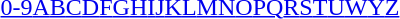<table id="toc" class="toc" summary="Class">
<tr>
<th></th>
</tr>
<tr>
<td style="text-align:center;"><a href='#'>0-9</a><a href='#'>A</a><a href='#'>B</a><a href='#'>C</a><a href='#'>D</a><a href='#'>F</a><a href='#'>G</a><a href='#'>H</a><a href='#'>I</a><a href='#'>J</a><a href='#'>K</a><a href='#'>L</a><a href='#'>M</a><a href='#'>N</a><a href='#'>O</a><a href='#'>P</a><a href='#'>Q</a><a href='#'>R</a><a href='#'>S</a><a href='#'>T</a><a href='#'>U</a><a href='#'>W</a><a href='#'>Y</a><a href='#'>Z</a></td>
</tr>
</table>
